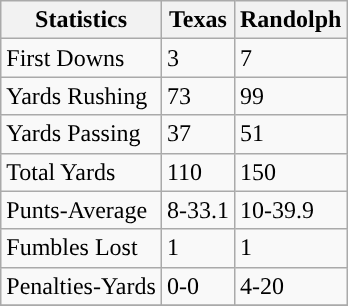<table class="wikitable">
<tr>
<th>Statistics</th>
<th>Texas</th>
<th>Randolph</th>
</tr>
<tr>
<td>First Downs</td>
<td>3</td>
<td>7</td>
</tr>
<tr>
<td>Yards Rushing</td>
<td>73</td>
<td>99</td>
</tr>
<tr>
<td>Yards Passing</td>
<td>37</td>
<td>51</td>
</tr>
<tr>
<td>Total Yards</td>
<td>110</td>
<td>150</td>
</tr>
<tr>
<td>Punts-Average</td>
<td>8-33.1</td>
<td>10-39.9</td>
</tr>
<tr>
<td>Fumbles Lost</td>
<td>1</td>
<td>1</td>
</tr>
<tr>
<td>Penalties-Yards</td>
<td>0-0</td>
<td>4-20</td>
</tr>
<tr>
</tr>
</table>
